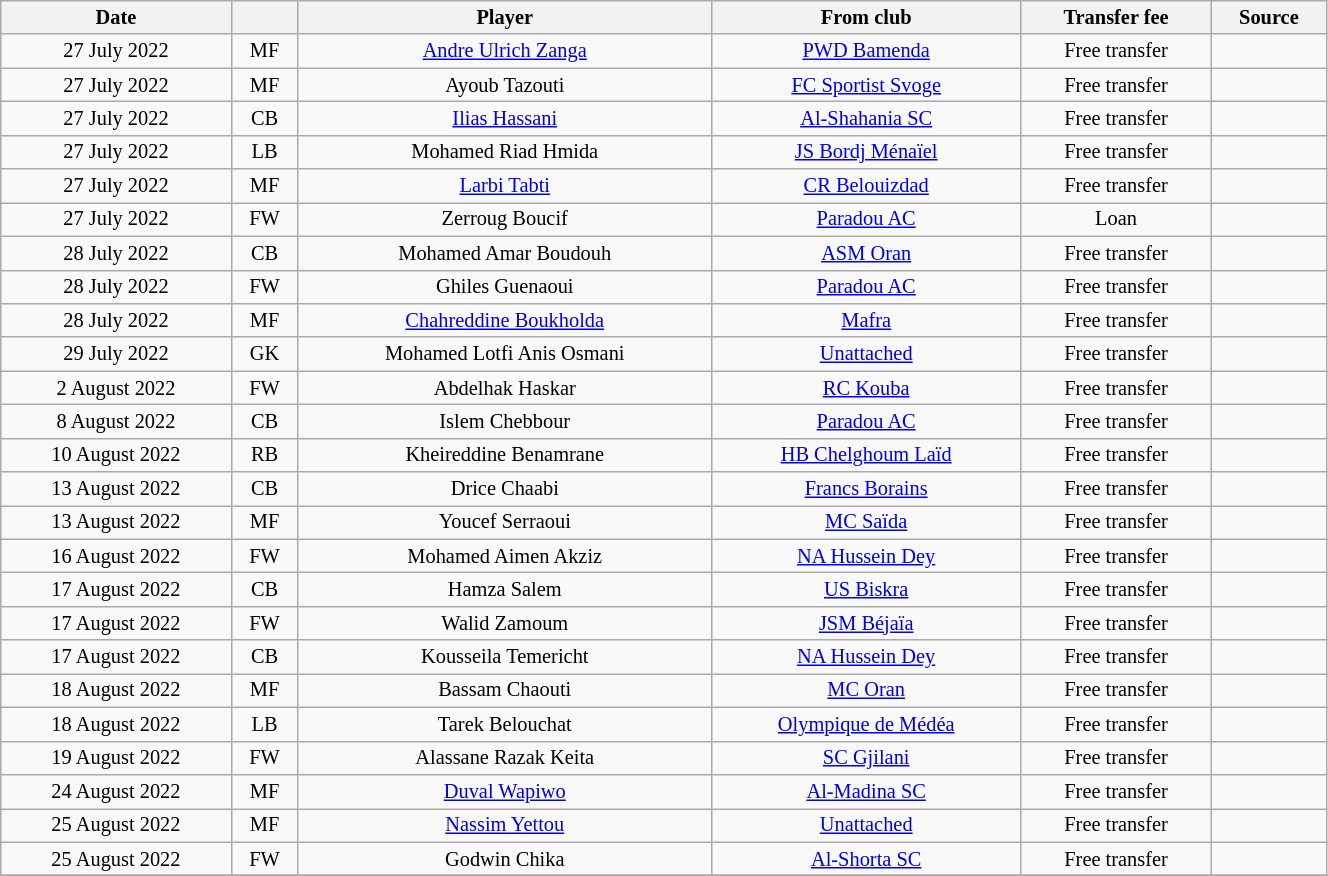<table class="wikitable sortable" style="width:70%; text-align:center; font-size:85%; text-align:centre;">
<tr>
<th>Date</th>
<th></th>
<th>Player</th>
<th>From club</th>
<th>Transfer fee</th>
<th>Source</th>
</tr>
<tr>
<td>27 July 2022</td>
<td>MF</td>
<td> <a href='#'>Andre Ulrich Zanga</a></td>
<td> <a href='#'>PWD Bamenda</a></td>
<td>Free transfer</td>
<td></td>
</tr>
<tr>
<td>27 July 2022</td>
<td>MF</td>
<td> Ayoub Tazouti</td>
<td> <a href='#'>FC Sportist Svoge</a></td>
<td>Free transfer</td>
<td></td>
</tr>
<tr>
<td>27 July 2022</td>
<td>CB</td>
<td> <a href='#'>Ilias Hassani</a></td>
<td> <a href='#'>Al-Shahania SC</a></td>
<td>Free transfer</td>
<td></td>
</tr>
<tr>
<td>27 July 2022</td>
<td>LB</td>
<td> Mohamed Riad Hmida</td>
<td><a href='#'>JS Bordj Ménaïel</a></td>
<td>Free transfer</td>
<td></td>
</tr>
<tr>
<td>27 July 2022</td>
<td>MF</td>
<td> <a href='#'>Larbi Tabti</a></td>
<td><a href='#'>CR Belouizdad</a></td>
<td>Free transfer</td>
<td></td>
</tr>
<tr>
<td>27 July 2022</td>
<td>FW</td>
<td> Zerroug Boucif</td>
<td><a href='#'>Paradou AC</a></td>
<td>Loan</td>
<td></td>
</tr>
<tr>
<td>28 July 2022</td>
<td>CB</td>
<td> Mohamed Amar Boudouh</td>
<td><a href='#'>ASM Oran</a></td>
<td>Free transfer</td>
<td></td>
</tr>
<tr>
<td>28 July 2022</td>
<td>FW</td>
<td> Ghiles Guenaoui</td>
<td><a href='#'>Paradou AC</a></td>
<td>Free transfer</td>
<td></td>
</tr>
<tr>
<td>28 July 2022</td>
<td>MF</td>
<td> <a href='#'>Chahreddine Boukholda</a></td>
<td> <a href='#'>Mafra</a></td>
<td>Free transfer</td>
<td></td>
</tr>
<tr>
<td>29 July 2022</td>
<td>GK</td>
<td> Mohamed Lotfi Anis Osmani</td>
<td><a href='#'>Unattached</a></td>
<td>Free transfer</td>
<td></td>
</tr>
<tr>
<td>2 August 2022</td>
<td>FW</td>
<td> Abdelhak Haskar</td>
<td><a href='#'>RC Kouba</a></td>
<td>Free transfer</td>
<td></td>
</tr>
<tr>
<td>8 August 2022</td>
<td>CB</td>
<td> Islem Chebbour</td>
<td><a href='#'>Paradou AC</a></td>
<td>Free transfer</td>
<td></td>
</tr>
<tr>
<td>10 August 2022</td>
<td>RB</td>
<td> Kheireddine Benamrane</td>
<td><a href='#'>HB Chelghoum Laïd</a></td>
<td>Free transfer</td>
<td></td>
</tr>
<tr>
<td>13 August 2022</td>
<td>CB</td>
<td> Drice Chaabi</td>
<td> <a href='#'>Francs Borains</a></td>
<td>Free transfer</td>
<td></td>
</tr>
<tr>
<td>13 August 2022</td>
<td>MF</td>
<td> Youcef Serraoui</td>
<td><a href='#'>MC Saïda</a></td>
<td>Free transfer</td>
<td></td>
</tr>
<tr>
<td>16 August 2022</td>
<td>FW</td>
<td> Mohamed Aimen Akziz</td>
<td><a href='#'>NA Hussein Dey</a></td>
<td>Free transfer</td>
<td></td>
</tr>
<tr>
<td>17 August 2022</td>
<td>CB</td>
<td> Hamza Salem</td>
<td><a href='#'>US Biskra</a></td>
<td>Free transfer</td>
<td></td>
</tr>
<tr>
<td>17 August 2022</td>
<td>FW</td>
<td> Walid Zamoum</td>
<td><a href='#'>JSM Béjaïa</a></td>
<td>Free transfer</td>
<td></td>
</tr>
<tr>
<td>17 August 2022</td>
<td>CB</td>
<td> Kousseila Temericht</td>
<td><a href='#'>NA Hussein Dey</a></td>
<td>Free transfer</td>
<td></td>
</tr>
<tr>
<td>18 August 2022</td>
<td>MF</td>
<td> Bassam Chaouti</td>
<td><a href='#'>MC Oran</a></td>
<td>Free transfer</td>
<td></td>
</tr>
<tr>
<td>18 August 2022</td>
<td>LB</td>
<td> Tarek Belouchat</td>
<td><a href='#'>Olympique de Médéa</a></td>
<td>Free transfer</td>
<td></td>
</tr>
<tr>
<td>19 August 2022</td>
<td>FW</td>
<td> Alassane Razak Keita</td>
<td> <a href='#'>SC Gjilani</a></td>
<td>Free transfer</td>
<td></td>
</tr>
<tr>
<td>24 August 2022</td>
<td>MF</td>
<td> <a href='#'>Duval Wapiwo</a></td>
<td> <a href='#'>Al-Madina SC</a></td>
<td>Free transfer</td>
<td></td>
</tr>
<tr>
<td>25 August 2022</td>
<td>MF</td>
<td> <a href='#'>Nassim Yettou</a></td>
<td><a href='#'>Unattached</a></td>
<td>Free transfer</td>
<td></td>
</tr>
<tr>
<td>25 August 2022</td>
<td>FW</td>
<td> Godwin Chika</td>
<td> <a href='#'>Al-Shorta SC</a></td>
<td>Free transfer</td>
<td></td>
</tr>
<tr>
</tr>
</table>
